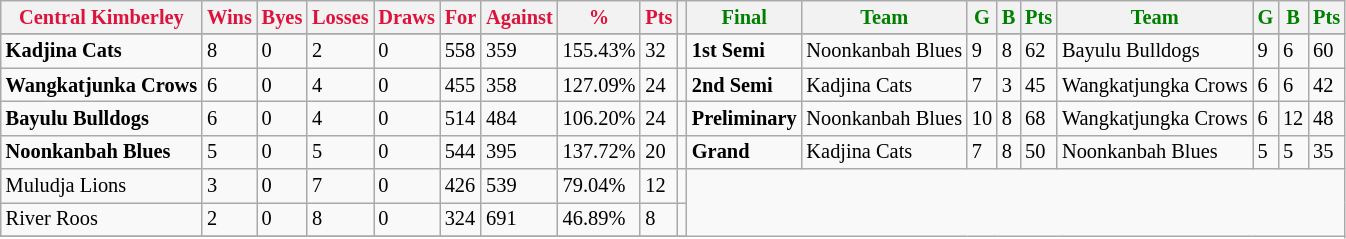<table style="font-size: 85%; text-align: left;" class="wikitable">
<tr>
<th style="color:crimson">Central Kimberley</th>
<th style="color:crimson">Wins</th>
<th style="color:crimson">Byes</th>
<th style="color:crimson">Losses</th>
<th style="color:crimson">Draws</th>
<th style="color:crimson">For</th>
<th style="color:crimson">Against</th>
<th style="color:crimson">%</th>
<th style="color:crimson">Pts</th>
<th></th>
<th style="color:green">Final</th>
<th style="color:green">Team</th>
<th style="color:green">G</th>
<th style="color:green">B</th>
<th style="color:green">Pts</th>
<th style="color:green">Team</th>
<th style="color:green">G</th>
<th style="color:green">B</th>
<th style="color:green">Pts</th>
</tr>
<tr>
</tr>
<tr>
</tr>
<tr>
<td><strong>	Kadjina Cats	</strong></td>
<td>8</td>
<td>0</td>
<td>2</td>
<td>0</td>
<td>558</td>
<td>359</td>
<td>155.43%</td>
<td>32</td>
<td></td>
<td><strong>1st Semi</strong></td>
<td>Noonkanbah Blues</td>
<td>9</td>
<td>8</td>
<td>62</td>
<td>Bayulu Bulldogs</td>
<td>9</td>
<td>6</td>
<td>60</td>
</tr>
<tr>
<td><strong>	Wangkatjunka Crows	</strong></td>
<td>6</td>
<td>0</td>
<td>4</td>
<td>0</td>
<td>455</td>
<td>358</td>
<td>127.09%</td>
<td>24</td>
<td></td>
<td><strong>2nd Semi</strong></td>
<td>Kadjina Cats</td>
<td>7</td>
<td>3</td>
<td>45</td>
<td>Wangkatjungka Crows</td>
<td>6</td>
<td>6</td>
<td>42</td>
</tr>
<tr>
<td><strong>	Bayulu Bulldogs	</strong></td>
<td>6</td>
<td>0</td>
<td>4</td>
<td>0</td>
<td>514</td>
<td>484</td>
<td>106.20%</td>
<td>24</td>
<td></td>
<td><strong>Preliminary</strong></td>
<td>Noonkanbah Blues</td>
<td>10</td>
<td>8</td>
<td>68</td>
<td>Wangkatjungka Crows</td>
<td>6</td>
<td>12</td>
<td>48</td>
</tr>
<tr>
<td><strong>	Noonkanbah Blues	</strong></td>
<td>5</td>
<td>0</td>
<td>5</td>
<td>0</td>
<td>544</td>
<td>395</td>
<td>137.72%</td>
<td>20</td>
<td></td>
<td><strong>Grand</strong></td>
<td>Kadjina Cats</td>
<td>7</td>
<td>8</td>
<td>50</td>
<td>Noonkanbah Blues</td>
<td>5</td>
<td>5</td>
<td>35</td>
</tr>
<tr>
<td>Muludja Lions</td>
<td>3</td>
<td>0</td>
<td>7</td>
<td>0</td>
<td>426</td>
<td>539</td>
<td>79.04%</td>
<td>12</td>
<td></td>
</tr>
<tr>
<td>River Roos</td>
<td>2</td>
<td>0</td>
<td>8</td>
<td>0</td>
<td>324</td>
<td>691</td>
<td>46.89%</td>
<td>8</td>
<td></td>
</tr>
<tr>
</tr>
</table>
